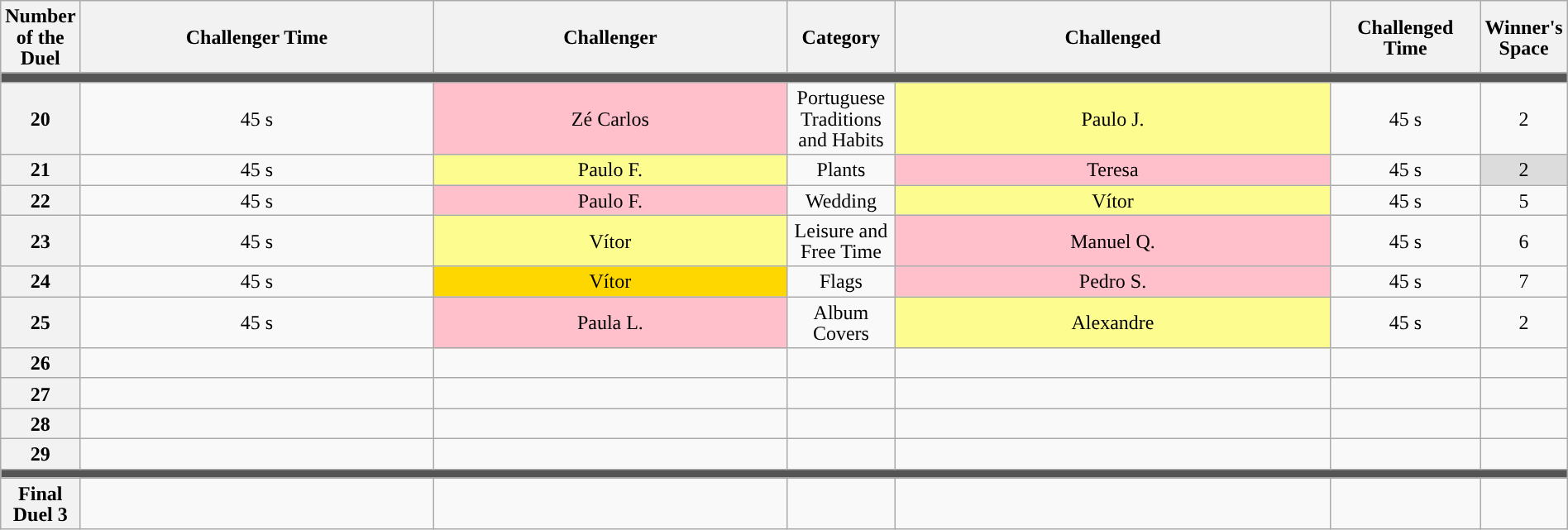<table class="wikitable" style="text-align:center; line-height:17px; width:100%">
<tr>
<th rowspan="1" scope="col" style="width:02%">Number of the Duel</th>
<th rowspan="1" scope="col" style="width:25%">Challenger Time</th>
<th rowspan="1" scope="col" style="width:25%">Challenger</th>
<th rowspan="1" scope="col" style="width:07%">Category</th>
<th rowspan="1" scope="col" style="width:31%">Challenged</th>
<th rowspan="1" scope="col" style="width:25%">Challenged Time</th>
<th rowspan="1" scope="col" style="width:25%">Winner's Space</th>
</tr>
<tr>
<td colspan="7" style="background:#555"></td>
</tr>
<tr>
<th>20</th>
<td>45 s</td>
<td style="background: pink;">Zé Carlos</td>
<td>Portuguese Traditions and Habits</td>
<td style="background:#fdfc8f;">Paulo J.</td>
<td>45 s</td>
<td>2</td>
</tr>
<tr>
<th>21</th>
<td>45 s</td>
<td style="background: #fdfc8f;">Paulo F.</td>
<td>Plants</td>
<td style="background:pink;">Teresa</td>
<td>45 s</td>
<td style="background:#DCDCDC; ">2</td>
</tr>
<tr>
<th>22</th>
<td>45 s</td>
<td style="background:pink;">Paulo F.</td>
<td>Wedding</td>
<td style="background: #fdfc8f;">Vítor</td>
<td>45 s</td>
<td>5</td>
</tr>
<tr>
<th>23</th>
<td>45 s</td>
<td style="background: #fdfc8f;">Vítor</td>
<td>Leisure and Free Time</td>
<td style="background:pink;">Manuel Q.</td>
<td>45 s</td>
<td>6</td>
</tr>
<tr>
<th>24</th>
<td>45 s</td>
<td style="background: #FFD700;">Vítor</td>
<td>Flags</td>
<td style="background:pink;">Pedro S.</td>
<td>45 s</td>
<td>7</td>
</tr>
<tr>
<th>25</th>
<td>45 s</td>
<td style="background:pink;">Paula L.</td>
<td>Album Covers</td>
<td style="background: #fdfc8f;">Alexandre</td>
<td>45 s</td>
<td>2</td>
</tr>
<tr>
<th>26</th>
<td></td>
<td></td>
<td></td>
<td></td>
<td></td>
<td></td>
</tr>
<tr>
<th>27</th>
<td></td>
<td></td>
<td></td>
<td></td>
<td></td>
<td></td>
</tr>
<tr>
<th>28</th>
<td></td>
<td></td>
<td></td>
<td></td>
<td></td>
<td></td>
</tr>
<tr>
<th>29</th>
<td></td>
<td></td>
<td></td>
<td></td>
<td></td>
<td></td>
</tr>
<tr>
<td colspan="7" style="background:#555"></td>
</tr>
<tr>
<th>Final Duel  3</th>
<td></td>
<td></td>
<td></td>
<td></td>
<td></td>
<td></td>
</tr>
</table>
